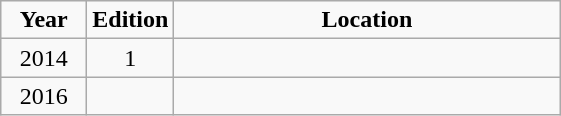<table class="wikitable">
<tr>
<td align="center" width="50"><strong>Year</strong></td>
<td align="center" width="20"><strong>Edition</strong></td>
<td align="center" width="250"><strong>Location</strong></td>
</tr>
<tr>
<td align="center">2014</td>
<td align="center">1</td>
<td></td>
</tr>
<tr>
<td align="center">2016</td>
<td align="center"></td>
<td></td>
</tr>
</table>
